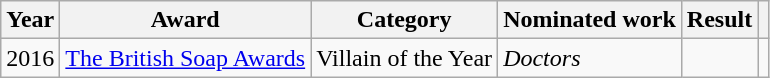<table class="wikitable sortable">
<tr>
<th>Year</th>
<th>Award</th>
<th>Category</th>
<th>Nominated work</th>
<th>Result</th>
<th></th>
</tr>
<tr>
<td>2016</td>
<td><a href='#'>The British Soap Awards</a></td>
<td>Villain of the Year</td>
<td><em>Doctors</em></td>
<td></td>
<td align="center"></td>
</tr>
</table>
